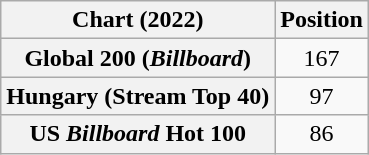<table class="wikitable sortable plainrowheaders" style="text-align:center">
<tr>
<th scope="col">Chart (2022)</th>
<th scope="col">Position</th>
</tr>
<tr>
<th scope="row">Global 200 (<em>Billboard</em>)</th>
<td>167</td>
</tr>
<tr>
<th scope="row">Hungary (Stream Top 40)</th>
<td>97</td>
</tr>
<tr>
<th scope="row">US <em>Billboard</em> Hot 100</th>
<td>86</td>
</tr>
</table>
